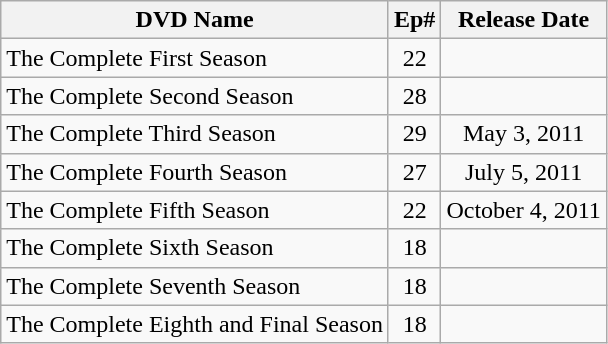<table class="wikitable">
<tr>
<th>DVD Name</th>
<th>Ep#</th>
<th>Release Date</th>
</tr>
<tr>
<td>The Complete First Season</td>
<td style="text-align:center;">22</td>
<td style="text-align:center;"></td>
</tr>
<tr>
<td>The Complete Second Season</td>
<td style="text-align:center;">28</td>
<td style="text-align:center;"></td>
</tr>
<tr>
<td>The Complete Third Season</td>
<td style="text-align:center;">29</td>
<td style="text-align:center;">May 3, 2011</td>
</tr>
<tr>
<td>The Complete Fourth Season</td>
<td style="text-align:center;">27</td>
<td style="text-align:center;">July 5, 2011</td>
</tr>
<tr>
<td>The Complete Fifth Season</td>
<td style="text-align:center;">22</td>
<td style="text-align:center;">October 4, 2011</td>
</tr>
<tr>
<td>The Complete Sixth Season</td>
<td style="text-align:center;">18</td>
<td style="text-align:center;"></td>
</tr>
<tr>
<td>The Complete Seventh Season</td>
<td style="text-align:center;">18</td>
<td style="text-align:center;"></td>
</tr>
<tr>
<td>The Complete Eighth and Final Season</td>
<td style="text-align:center;">18</td>
<td style="text-align:center;"></td>
</tr>
</table>
